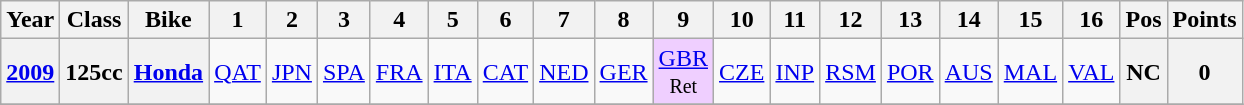<table class="wikitable" style="text-align:center">
<tr>
<th>Year</th>
<th>Class</th>
<th>Bike</th>
<th>1</th>
<th>2</th>
<th>3</th>
<th>4</th>
<th>5</th>
<th>6</th>
<th>7</th>
<th>8</th>
<th>9</th>
<th>10</th>
<th>11</th>
<th>12</th>
<th>13</th>
<th>14</th>
<th>15</th>
<th>16</th>
<th>Pos</th>
<th>Points</th>
</tr>
<tr>
<th align="left"><a href='#'>2009</a></th>
<th align="left">125cc</th>
<th align="left"><a href='#'>Honda</a></th>
<td><a href='#'>QAT</a></td>
<td><a href='#'>JPN</a></td>
<td><a href='#'>SPA</a></td>
<td><a href='#'>FRA</a></td>
<td><a href='#'>ITA</a></td>
<td><a href='#'>CAT</a></td>
<td><a href='#'>NED</a></td>
<td><a href='#'>GER</a></td>
<td style="background:#efcfff;"><a href='#'>GBR</a><br><small>Ret</small></td>
<td><a href='#'>CZE</a></td>
<td><a href='#'>INP</a></td>
<td><a href='#'>RSM</a></td>
<td><a href='#'>POR</a></td>
<td><a href='#'>AUS</a></td>
<td><a href='#'>MAL</a></td>
<td><a href='#'>VAL</a></td>
<th>NC</th>
<th>0</th>
</tr>
<tr>
</tr>
</table>
